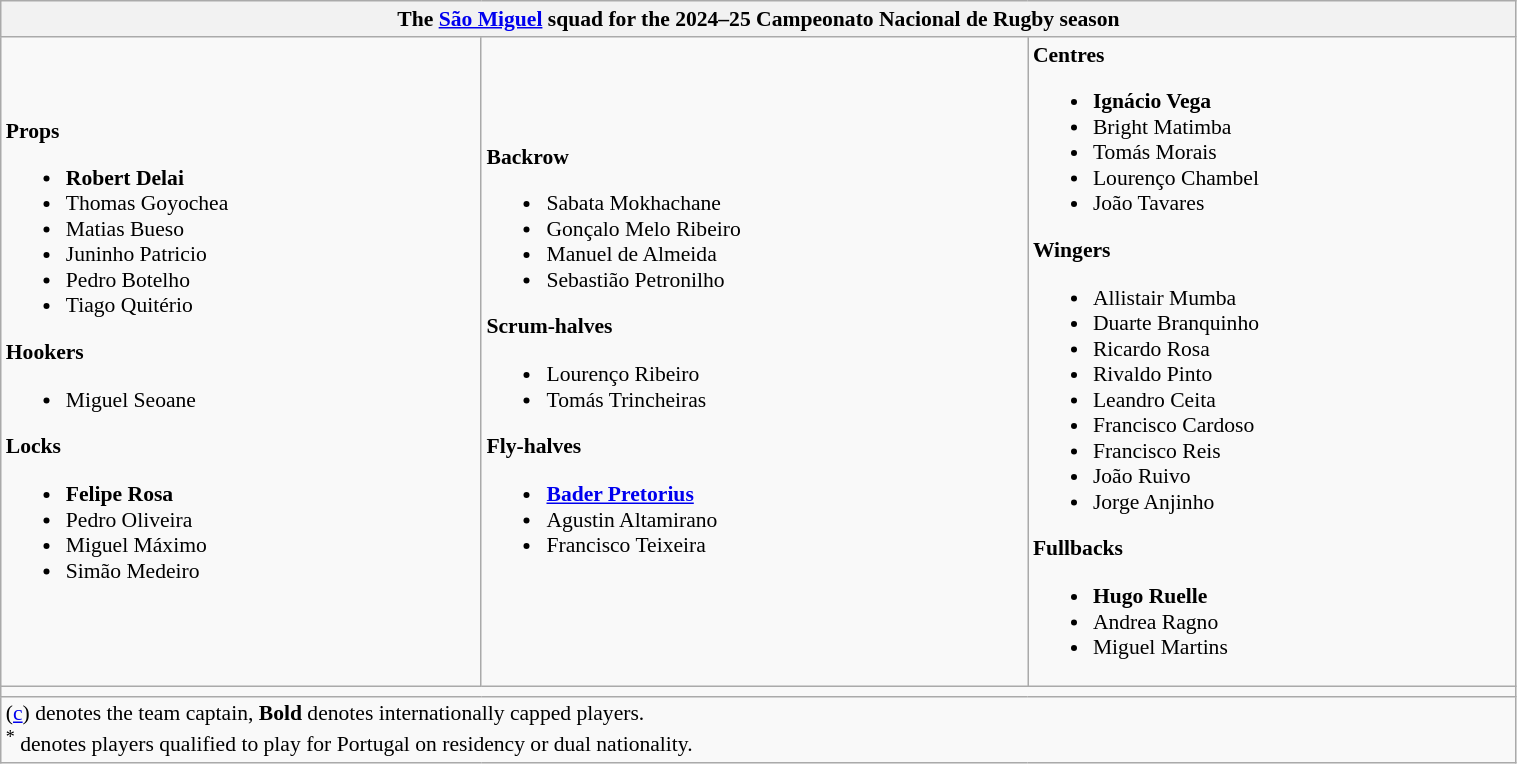<table class="wikitable" style="text-align:left; font-size:90%; width:80%">
<tr>
<th colspan="3">The <strong><a href='#'>São Miguel</a></strong> squad for the 2024–25 Campeonato Nacional de Rugby season</th>
</tr>
<tr>
<td><strong>Props</strong><br><ul><li> <strong>Robert Delai</strong></li><li> Thomas Goyochea</li><li> Matias Bueso</li><li> Juninho Patricio</li><li> Pedro Botelho</li><li> Tiago Quitério</li></ul><strong>Hookers</strong><ul><li> Miguel Seoane</li></ul><strong>Locks</strong><ul><li> <strong>Felipe Rosa</strong></li><li> Pedro Oliveira</li><li> Miguel Máximo</li><li> Simão Medeiro</li></ul></td>
<td><strong>Backrow</strong><br><ul><li> Sabata Mokhachane</li><li> Gonçalo Melo Ribeiro</li><li> Manuel de Almeida</li><li> Sebastião Petronilho</li></ul><strong>Scrum-halves</strong><ul><li> Lourenço Ribeiro</li><li> Tomás Trincheiras</li></ul><strong>Fly-halves</strong><ul><li> <a href='#'><strong>Bader Pretorius</strong></a></li><li> Agustin Altamirano</li><li> Francisco Teixeira</li></ul></td>
<td><strong>Centres</strong><br><ul><li> <strong>Ignácio Vega</strong></li><li> Bright Matimba</li><li> Tomás Morais</li><li> Lourenço Chambel</li><li> João Tavares</li></ul><strong>Wingers</strong><ul><li> Allistair Mumba</li><li> Duarte Branquinho</li><li> Ricardo Rosa</li><li> Rivaldo Pinto</li><li> Leandro Ceita</li><li> Francisco Cardoso</li><li> Francisco Reis</li><li> João Ruivo</li><li> Jorge Anjinho</li></ul><strong>Fullbacks</strong><ul><li> <strong>Hugo Ruelle</strong></li><li> Andrea Ragno</li><li> Miguel Martins</li></ul></td>
</tr>
<tr>
<td colspan="3"></td>
</tr>
<tr>
<td colspan="3">(<a href='#'>c</a>) denotes the team captain, <strong>Bold</strong> denotes internationally capped players.<br><sup>*</sup> denotes players qualified to play for Portugal on residency or dual nationality.
</td>
</tr>
</table>
